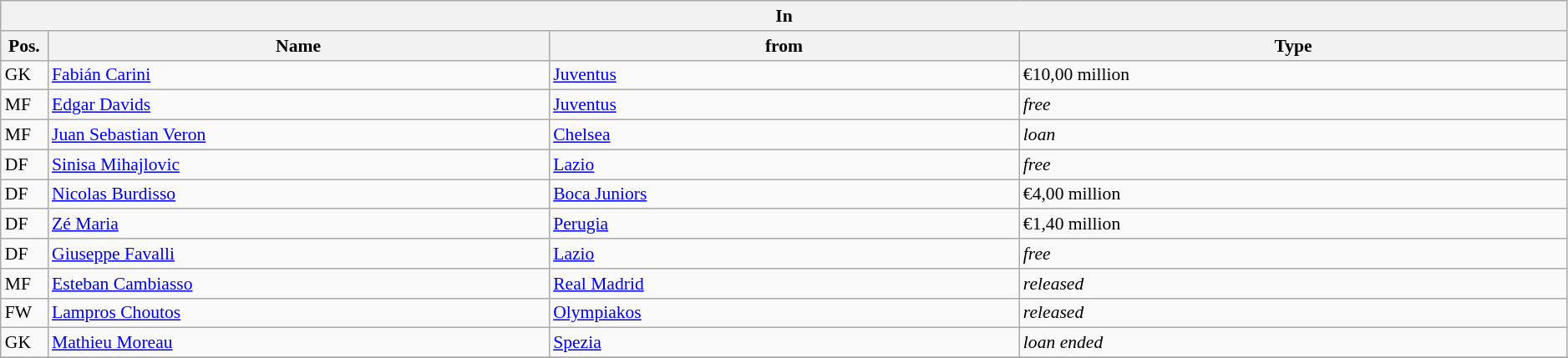<table class="wikitable" style="font-size:90%;width:99%;">
<tr>
<th colspan="4">In</th>
</tr>
<tr>
<th width=3%>Pos.</th>
<th width=32%>Name</th>
<th width=30%>from</th>
<th width=35%>Type</th>
</tr>
<tr>
<td>GK</td>
<td><a href='#'>Fabián Carini</a></td>
<td><a href='#'>Juventus</a></td>
<td>€10,00 million</td>
</tr>
<tr>
<td>MF</td>
<td><a href='#'>Edgar Davids</a></td>
<td><a href='#'>Juventus</a></td>
<td><em>free</em></td>
</tr>
<tr>
<td>MF</td>
<td><a href='#'>Juan Sebastian Veron</a></td>
<td><a href='#'>Chelsea</a></td>
<td><em>loan</em></td>
</tr>
<tr>
<td>DF</td>
<td><a href='#'>Sinisa Mihajlovic</a></td>
<td><a href='#'>Lazio</a></td>
<td><em>free</em></td>
</tr>
<tr>
<td>DF</td>
<td><a href='#'>Nicolas Burdisso</a></td>
<td><a href='#'>Boca Juniors</a></td>
<td>€4,00 million</td>
</tr>
<tr>
<td>DF</td>
<td><a href='#'>Zé Maria</a></td>
<td><a href='#'>Perugia</a></td>
<td>€1,40 million</td>
</tr>
<tr>
<td>DF</td>
<td><a href='#'>Giuseppe Favalli</a></td>
<td><a href='#'>Lazio</a></td>
<td><em>free</em></td>
</tr>
<tr>
<td>MF</td>
<td><a href='#'>Esteban Cambiasso</a></td>
<td><a href='#'>Real Madrid</a></td>
<td><em>released</em></td>
</tr>
<tr>
<td>FW</td>
<td><a href='#'>Lampros Choutos</a></td>
<td><a href='#'>Olympiakos</a></td>
<td><em>released</em></td>
</tr>
<tr>
<td>GK</td>
<td><a href='#'>Mathieu Moreau</a></td>
<td><a href='#'>Spezia</a></td>
<td><em>loan ended</em></td>
</tr>
<tr>
</tr>
</table>
